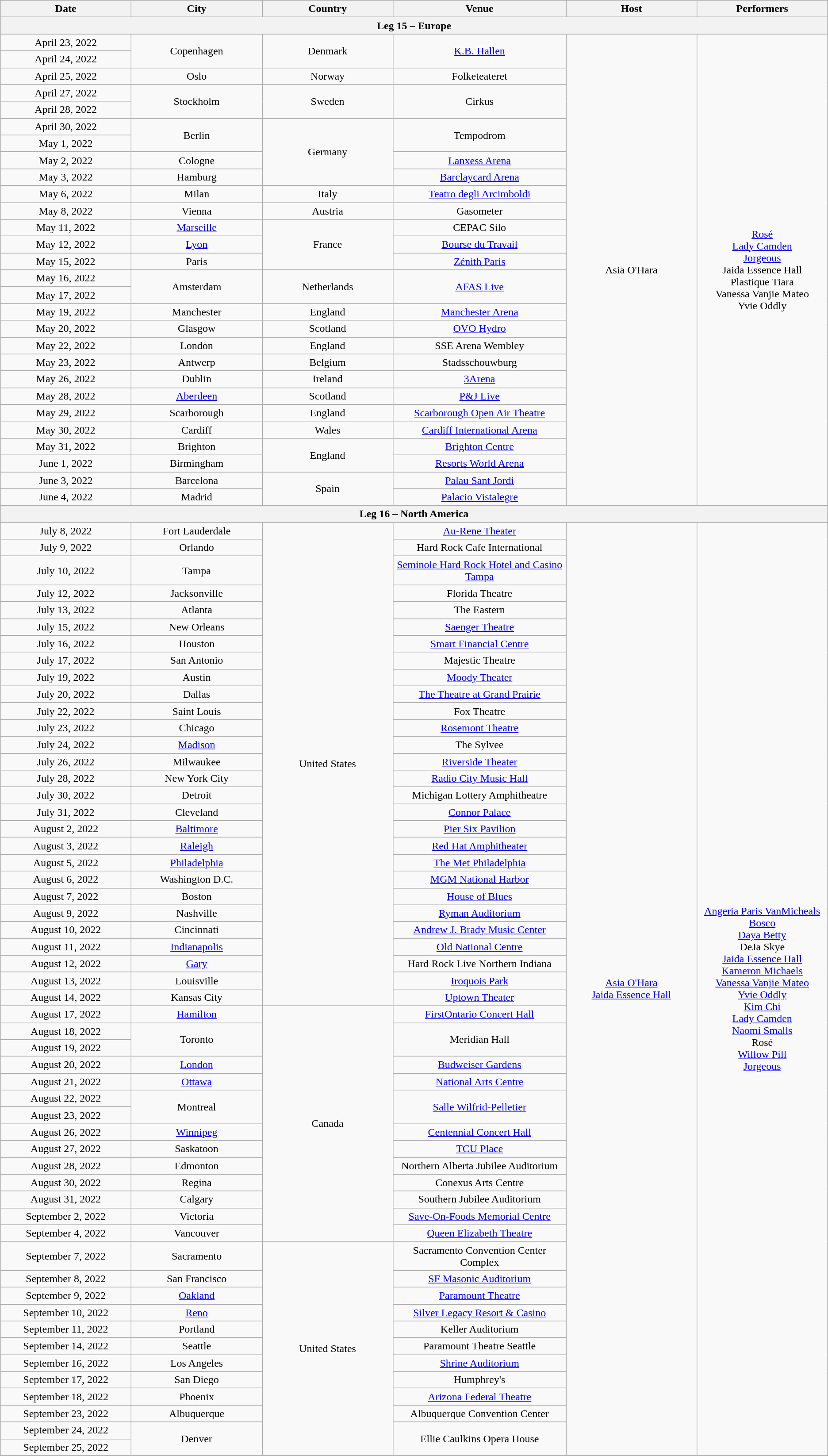<table class="wikitable" style="text-align:center;">
<tr>
<th scope="col" style="width:12em;">Date</th>
<th scope="col" style="width:12em;">City</th>
<th scope="col" style="width:12em;">Country</th>
<th scope="col" style="width:16em;">Venue</th>
<th scope="col" style="width:12em;">Host</th>
<th scope="col" style="width:12em;">Performers</th>
</tr>
<tr>
<th colspan="6">Leg 15 – Europe</th>
</tr>
<tr>
<td>April 23, 2022</td>
<td rowspan="2">Copenhagen</td>
<td rowspan="2">Denmark</td>
<td rowspan="2"><a href='#'>K.B. Hallen</a></td>
<td rowspan="28">Asia O'Hara</td>
<td rowspan="28"><a href='#'>Rosé</a><br><a href='#'>Lady Camden</a><br><a href='#'>Jorgeous</a><br>Jaida Essence Hall<br>Plastique Tiara<br>Vanessa Vanjie Mateo<br>Yvie Oddly<br></td>
</tr>
<tr>
<td>April 24, 2022</td>
</tr>
<tr>
<td>April 25, 2022</td>
<td>Oslo</td>
<td>Norway</td>
<td>Folketeateret</td>
</tr>
<tr>
<td>April 27, 2022</td>
<td rowspan="2">Stockholm</td>
<td rowspan="2">Sweden</td>
<td rowspan="2">Cirkus</td>
</tr>
<tr>
<td>April 28, 2022</td>
</tr>
<tr>
<td>April 30, 2022</td>
<td rowspan="2">Berlin</td>
<td rowspan="4">Germany</td>
<td rowspan="2">Tempodrom</td>
</tr>
<tr>
<td>May 1, 2022</td>
</tr>
<tr>
<td>May 2, 2022</td>
<td>Cologne</td>
<td><a href='#'>Lanxess Arena</a></td>
</tr>
<tr>
<td>May 3, 2022</td>
<td>Hamburg</td>
<td><a href='#'>Barclaycard Arena</a></td>
</tr>
<tr>
<td>May 6, 2022</td>
<td>Milan</td>
<td>Italy</td>
<td><a href='#'>Teatro degli Arcimboldi</a></td>
</tr>
<tr>
<td>May 8, 2022</td>
<td>Vienna</td>
<td>Austria</td>
<td>Gasometer</td>
</tr>
<tr>
<td>May 11, 2022</td>
<td><a href='#'>Marseille</a></td>
<td rowspan="3">France</td>
<td>CEPAC Silo</td>
</tr>
<tr>
<td>May 12, 2022</td>
<td><a href='#'>Lyon</a></td>
<td><a href='#'>Bourse du Travail</a></td>
</tr>
<tr>
<td>May 15, 2022</td>
<td>Paris</td>
<td><a href='#'>Zénith Paris</a></td>
</tr>
<tr>
<td>May 16, 2022</td>
<td rowspan="2">Amsterdam</td>
<td rowspan="2">Netherlands</td>
<td rowspan="2"><a href='#'>AFAS Live</a></td>
</tr>
<tr>
<td>May 17, 2022</td>
</tr>
<tr>
<td>May 19, 2022</td>
<td>Manchester</td>
<td>England</td>
<td><a href='#'>Manchester Arena</a></td>
</tr>
<tr>
<td>May 20, 2022</td>
<td>Glasgow</td>
<td>Scotland</td>
<td><a href='#'>OVO Hydro</a></td>
</tr>
<tr>
<td>May 22, 2022</td>
<td>London</td>
<td>England</td>
<td>SSE Arena Wembley</td>
</tr>
<tr>
<td>May 23, 2022</td>
<td>Antwerp</td>
<td>Belgium</td>
<td>Stadsschouwburg</td>
</tr>
<tr>
<td>May 26, 2022</td>
<td>Dublin</td>
<td>Ireland</td>
<td><a href='#'>3Arena</a></td>
</tr>
<tr>
<td>May 28, 2022</td>
<td><a href='#'>Aberdeen</a></td>
<td>Scotland</td>
<td><a href='#'>P&J Live</a></td>
</tr>
<tr>
<td>May 29, 2022</td>
<td>Scarborough</td>
<td>England</td>
<td><a href='#'>Scarborough Open Air Theatre</a></td>
</tr>
<tr>
<td>May 30, 2022</td>
<td>Cardiff</td>
<td>Wales</td>
<td><a href='#'>Cardiff International Arena</a></td>
</tr>
<tr>
<td>May 31, 2022</td>
<td>Brighton</td>
<td rowspan="2">England</td>
<td><a href='#'>Brighton Centre</a></td>
</tr>
<tr>
<td>June 1, 2022</td>
<td>Birmingham</td>
<td><a href='#'>Resorts World Arena</a></td>
</tr>
<tr>
<td>June 3, 2022</td>
<td>Barcelona</td>
<td rowspan="2">Spain</td>
<td><a href='#'>Palau Sant Jordi</a></td>
</tr>
<tr>
<td>June 4, 2022</td>
<td>Madrid</td>
<td><a href='#'>Palacio Vistalegre</a></td>
</tr>
<tr>
<th colspan="6">Leg 16 – North America</th>
</tr>
<tr>
<td>July 8, 2022</td>
<td>Fort Lauderdale</td>
<td rowspan="28">United States</td>
<td><a href='#'>Au-Rene Theater</a></td>
<td rowspan="54"><a href='#'>Asia O'Hara</a><br><a href='#'>Jaida Essence Hall</a></td>
<td rowspan="54"><a href='#'>Angeria Paris VanMicheals</a><br><a href='#'>Bosco</a><br><a href='#'>Daya Betty</a><br>DeJa Skye<br><a href='#'>Jaida Essence Hall</a><br><a href='#'>Kameron Michaels</a><br><a href='#'>Vanessa Vanjie Mateo</a><br><a href='#'>Yvie Oddly</a><br><a href='#'>Kim Chi</a><br><a href='#'>Lady Camden</a><br><a href='#'>Naomi Smalls</a><br>Rosé<br><a href='#'>Willow Pill</a><br><a href='#'>Jorgeous</a><br></td>
</tr>
<tr>
<td>July 9, 2022</td>
<td>Orlando</td>
<td>Hard Rock Cafe International</td>
</tr>
<tr>
<td>July 10, 2022</td>
<td>Tampa</td>
<td><a href='#'>Seminole Hard Rock Hotel and Casino Tampa</a></td>
</tr>
<tr>
<td>July 12, 2022</td>
<td>Jacksonville</td>
<td>Florida Theatre</td>
</tr>
<tr>
<td>July 13, 2022</td>
<td>Atlanta</td>
<td>The Eastern</td>
</tr>
<tr>
<td>July 15, 2022</td>
<td>New Orleans</td>
<td><a href='#'>Saenger Theatre</a></td>
</tr>
<tr>
<td>July 16, 2022</td>
<td>Houston</td>
<td><a href='#'>Smart Financial Centre</a></td>
</tr>
<tr>
<td>July 17, 2022</td>
<td>San Antonio</td>
<td>Majestic Theatre</td>
</tr>
<tr>
<td>July 19, 2022</td>
<td>Austin</td>
<td><a href='#'>Moody Theater</a></td>
</tr>
<tr>
<td>July 20, 2022</td>
<td>Dallas</td>
<td><a href='#'>The Theatre at Grand Prairie</a></td>
</tr>
<tr>
<td>July 22, 2022</td>
<td>Saint Louis</td>
<td>Fox Theatre</td>
</tr>
<tr>
<td>July 23, 2022</td>
<td>Chicago</td>
<td><a href='#'>Rosemont Theatre</a></td>
</tr>
<tr>
<td>July 24, 2022</td>
<td><a href='#'>Madison</a></td>
<td>The Sylvee</td>
</tr>
<tr>
<td>July 26, 2022</td>
<td>Milwaukee</td>
<td><a href='#'>Riverside Theater</a></td>
</tr>
<tr>
<td>July 28, 2022</td>
<td>New York City</td>
<td><a href='#'>Radio City Music Hall</a></td>
</tr>
<tr>
<td>July 30, 2022</td>
<td>Detroit</td>
<td>Michigan Lottery Amphitheatre</td>
</tr>
<tr>
<td>July 31, 2022</td>
<td>Cleveland</td>
<td><a href='#'>Connor Palace</a></td>
</tr>
<tr>
<td>August 2, 2022</td>
<td><a href='#'>Baltimore</a></td>
<td><a href='#'>Pier Six Pavilion</a></td>
</tr>
<tr>
<td>August 3, 2022</td>
<td><a href='#'>Raleigh</a></td>
<td><a href='#'>Red Hat Amphitheater</a></td>
</tr>
<tr>
<td>August 5, 2022</td>
<td><a href='#'>Philadelphia</a></td>
<td><a href='#'>The Met Philadelphia</a></td>
</tr>
<tr>
<td>August 6, 2022</td>
<td>Washington D.C.</td>
<td><a href='#'>MGM National Harbor</a></td>
</tr>
<tr>
<td>August 7, 2022</td>
<td>Boston</td>
<td><a href='#'>House of Blues</a></td>
</tr>
<tr>
<td>August 9, 2022</td>
<td>Nashville</td>
<td><a href='#'>Ryman Auditorium</a></td>
</tr>
<tr>
<td>August 10, 2022</td>
<td>Cincinnati</td>
<td><a href='#'>Andrew J. Brady Music Center</a></td>
</tr>
<tr>
<td>August 11, 2022</td>
<td><a href='#'>Indianapolis</a></td>
<td><a href='#'>Old National Centre</a></td>
</tr>
<tr>
<td>August 12, 2022</td>
<td><a href='#'>Gary</a></td>
<td>Hard Rock Live Northern Indiana</td>
</tr>
<tr>
<td>August 13, 2022</td>
<td>Louisville</td>
<td><a href='#'>Iroquois Park</a></td>
</tr>
<tr>
<td>August 14, 2022</td>
<td>Kansas City</td>
<td><a href='#'>Uptown Theater</a></td>
</tr>
<tr>
<td>August 17, 2022</td>
<td><a href='#'>Hamilton</a></td>
<td rowspan="14">Canada</td>
<td><a href='#'>FirstOntario Concert Hall</a></td>
</tr>
<tr>
<td>August 18, 2022</td>
<td rowspan="2">Toronto</td>
<td rowspan="2">Meridian Hall</td>
</tr>
<tr>
<td>August 19, 2022</td>
</tr>
<tr>
<td>August 20, 2022</td>
<td><a href='#'>London</a></td>
<td><a href='#'>Budweiser Gardens</a></td>
</tr>
<tr>
<td>August 21, 2022</td>
<td><a href='#'>Ottawa</a></td>
<td><a href='#'>National Arts Centre</a></td>
</tr>
<tr>
<td>August 22, 2022</td>
<td rowspan="2">Montreal</td>
<td rowspan="2"><a href='#'>Salle Wilfrid-Pelletier</a></td>
</tr>
<tr>
<td>August 23, 2022</td>
</tr>
<tr>
<td>August 26, 2022</td>
<td><a href='#'>Winnipeg</a></td>
<td><a href='#'>Centennial Concert Hall</a></td>
</tr>
<tr>
<td>August 27, 2022</td>
<td>Saskatoon</td>
<td><a href='#'>TCU Place</a></td>
</tr>
<tr>
<td>August 28, 2022</td>
<td>Edmonton</td>
<td>Northern Alberta Jubilee Auditorium</td>
</tr>
<tr>
<td>August 30, 2022</td>
<td>Regina</td>
<td>Conexus Arts Centre</td>
</tr>
<tr>
<td>August 31, 2022</td>
<td>Calgary</td>
<td>Southern Jubilee Auditorium</td>
</tr>
<tr>
<td>September 2, 2022</td>
<td>Victoria</td>
<td><a href='#'>Save-On-Foods Memorial Centre</a></td>
</tr>
<tr>
<td>September 4, 2022</td>
<td>Vancouver</td>
<td><a href='#'>Queen Elizabeth Theatre</a></td>
</tr>
<tr>
<td>September 7, 2022</td>
<td>Sacramento</td>
<td rowspan="12">United States</td>
<td>Sacramento Convention Center Complex</td>
</tr>
<tr>
<td>September 8, 2022</td>
<td>San Francisco</td>
<td><a href='#'>SF Masonic Auditorium</a></td>
</tr>
<tr>
<td>September 9, 2022</td>
<td><a href='#'>Oakland</a></td>
<td><a href='#'>Paramount Theatre</a></td>
</tr>
<tr>
<td>September 10, 2022</td>
<td><a href='#'>Reno</a></td>
<td><a href='#'>Silver Legacy Resort & Casino</a></td>
</tr>
<tr>
<td>September 11, 2022</td>
<td>Portland</td>
<td>Keller Auditorium</td>
</tr>
<tr>
<td>September 14, 2022</td>
<td>Seattle</td>
<td>Paramount Theatre Seattle</td>
</tr>
<tr>
<td>September 16, 2022</td>
<td>Los Angeles</td>
<td><a href='#'>Shrine Auditorium</a></td>
</tr>
<tr>
<td>September 17, 2022</td>
<td>San Diego</td>
<td>Humphrey's</td>
</tr>
<tr>
<td>September 18, 2022</td>
<td>Phoenix</td>
<td><a href='#'>Arizona Federal Theatre</a></td>
</tr>
<tr>
<td>September 23, 2022</td>
<td>Albuquerque</td>
<td>Albuquerque Convention Center</td>
</tr>
<tr>
<td>September 24, 2022</td>
<td rowspan="2">Denver</td>
<td rowspan="2">Ellie Caulkins Opera House</td>
</tr>
<tr>
<td>September 25, 2022</td>
</tr>
<tr>
</tr>
</table>
